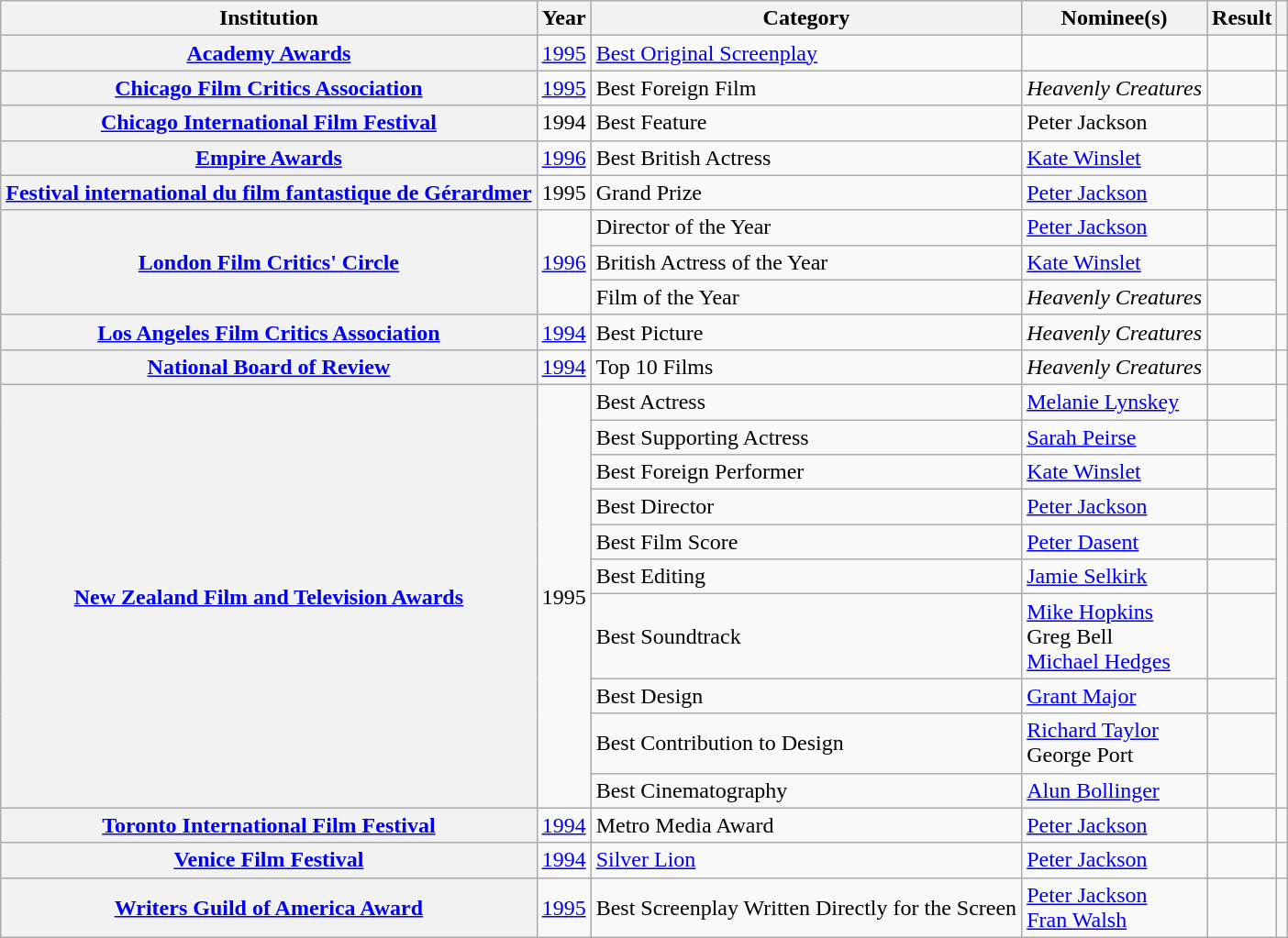<table class="wikitable plainrowheaders">
<tr>
<th>Institution</th>
<th>Year</th>
<th>Category</th>
<th>Nominee(s)</th>
<th>Result</th>
<th></th>
</tr>
<tr>
<th scope="row"><a href='#'>Academy Awards</a></th>
<td><a href='#'>1995</a></td>
<td><a href='#'>Best Original Screenplay</a></td>
<td></td>
<td></td>
<td style="text-align:center;"></td>
</tr>
<tr>
<th scope="row"><a href='#'>Chicago Film Critics Association</a></th>
<td><a href='#'>1995</a></td>
<td>Best Foreign Film</td>
<td><em>Heavenly Creatures</em></td>
<td></td>
<td style="text-align:center;"></td>
</tr>
<tr>
<th scope="row"><a href='#'>Chicago International Film Festival</a></th>
<td>1994</td>
<td>Best Feature</td>
<td>Peter Jackson</td>
<td></td>
<td style="text-align:center;"></td>
</tr>
<tr>
<th scope="row"><a href='#'>Empire Awards</a></th>
<td><a href='#'>1996</a></td>
<td>Best British Actress</td>
<td><a href='#'>Kate Winslet</a></td>
<td></td>
<td style="text-align:center;"></td>
</tr>
<tr>
<th scope="row"><a href='#'>Festival international du film fantastique de Gérardmer</a></th>
<td>1995</td>
<td>Grand Prize</td>
<td><a href='#'>Peter Jackson</a></td>
<td></td>
<td style="text-align:center;"></td>
</tr>
<tr>
<th scope="row" rowspan="3"><a href='#'>London Film Critics' Circle</a></th>
<td rowspan="3"><a href='#'>1996</a></td>
<td>Director of the Year</td>
<td><a href='#'>Peter Jackson</a></td>
<td></td>
<td rowspan="3" style="text-align:center;"></td>
</tr>
<tr>
<td>British Actress of the Year</td>
<td><a href='#'>Kate Winslet</a></td>
<td></td>
</tr>
<tr>
<td>Film of the Year</td>
<td><em>Heavenly Creatures</em></td>
<td></td>
</tr>
<tr>
<th scope="row"><a href='#'>Los Angeles Film Critics Association</a></th>
<td><a href='#'>1994</a></td>
<td>Best Picture</td>
<td><em>Heavenly Creatures</em></td>
<td></td>
<td style="text-align:center;"></td>
</tr>
<tr>
<th scope="row"><a href='#'>National Board of Review</a></th>
<td><a href='#'>1994</a></td>
<td>Top 10 Films</td>
<td><em>Heavenly Creatures</em></td>
<td></td>
<td style="text-align:center;"></td>
</tr>
<tr>
<th scope="row" rowspan="10"><a href='#'>New Zealand Film and Television Awards</a></th>
<td rowspan="10">1995</td>
<td>Best Actress</td>
<td><a href='#'>Melanie Lynskey</a></td>
<td></td>
<td rowspan="10" style="text-align:center;"></td>
</tr>
<tr>
<td>Best Supporting Actress</td>
<td><a href='#'>Sarah Peirse</a></td>
<td></td>
</tr>
<tr>
<td>Best Foreign Performer</td>
<td><a href='#'>Kate Winslet</a></td>
<td></td>
</tr>
<tr>
<td>Best Director</td>
<td><a href='#'>Peter Jackson</a></td>
<td></td>
</tr>
<tr>
<td>Best Film Score</td>
<td><a href='#'>Peter Dasent</a></td>
<td></td>
</tr>
<tr>
<td>Best Editing</td>
<td><a href='#'>Jamie Selkirk</a></td>
<td></td>
</tr>
<tr>
<td>Best Soundtrack</td>
<td><a href='#'>Mike Hopkins</a><br>Greg Bell<br><a href='#'>Michael Hedges</a></td>
<td></td>
</tr>
<tr>
<td>Best Design</td>
<td><a href='#'>Grant Major</a></td>
<td></td>
</tr>
<tr>
<td>Best Contribution to Design</td>
<td><a href='#'>Richard Taylor</a><br>George Port</td>
<td></td>
</tr>
<tr>
<td>Best Cinematography</td>
<td><a href='#'>Alun Bollinger</a></td>
<td></td>
</tr>
<tr>
<th scope="row"><a href='#'>Toronto International Film Festival</a></th>
<td><a href='#'>1994</a></td>
<td>Metro Media Award</td>
<td><a href='#'>Peter Jackson</a></td>
<td></td>
<td style="text-align:center;"></td>
</tr>
<tr>
<th scope="row"><a href='#'>Venice Film Festival</a></th>
<td><a href='#'>1994</a></td>
<td><a href='#'>Silver Lion</a></td>
<td><a href='#'>Peter Jackson</a></td>
<td></td>
<td style="text-align:center;"></td>
</tr>
<tr>
<th scope="row"><a href='#'>Writers Guild of America Award</a></th>
<td><a href='#'>1995</a></td>
<td>Best Screenplay Written Directly for the Screen</td>
<td><a href='#'>Peter Jackson</a><br><a href='#'>Fran Walsh</a></td>
<td></td>
<td style="text-align:center;"></td>
</tr>
</table>
